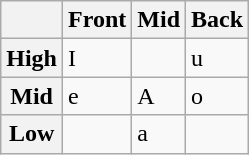<table class="wikitable">
<tr>
<th></th>
<th>Front</th>
<th>Mid</th>
<th>Back</th>
</tr>
<tr>
<th>High</th>
<td>I</td>
<td></td>
<td>u</td>
</tr>
<tr>
<th>Mid</th>
<td>e</td>
<td>A</td>
<td>o</td>
</tr>
<tr>
<th>Low</th>
<td></td>
<td>a</td>
<td></td>
</tr>
</table>
